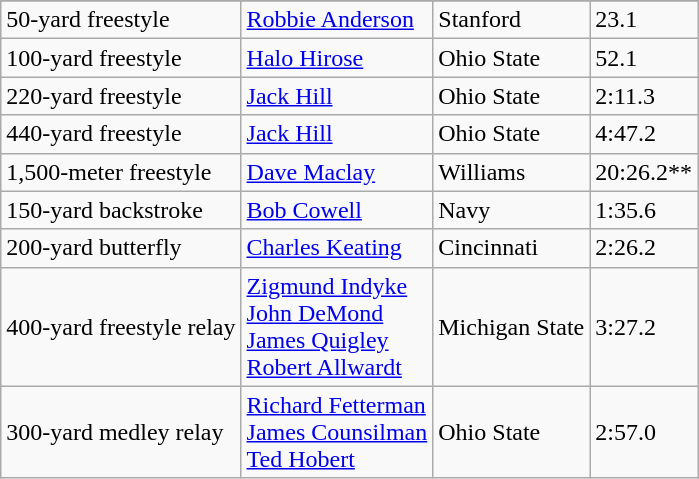<table class="wikitable sortable" style="text-align:left">
<tr>
</tr>
<tr>
<td>50-yard freestyle</td>
<td><a href='#'>Robbie Anderson</a></td>
<td>Stanford</td>
<td>23.1</td>
</tr>
<tr>
<td>100-yard freestyle</td>
<td><a href='#'>Halo Hirose</a></td>
<td>Ohio State</td>
<td>52.1</td>
</tr>
<tr>
<td>220-yard freestyle</td>
<td><a href='#'>Jack Hill</a></td>
<td>Ohio State</td>
<td>2:11.3</td>
</tr>
<tr>
<td>440-yard freestyle</td>
<td><a href='#'>Jack Hill</a></td>
<td>Ohio State</td>
<td>4:47.2</td>
</tr>
<tr>
<td>1,500-meter freestyle</td>
<td><a href='#'>Dave Maclay</a></td>
<td>Williams</td>
<td>20:26.2**</td>
</tr>
<tr>
<td>150-yard backstroke</td>
<td><a href='#'>Bob Cowell</a></td>
<td>Navy</td>
<td>1:35.6</td>
</tr>
<tr>
<td>200-yard butterfly</td>
<td><a href='#'>Charles Keating</a></td>
<td>Cincinnati</td>
<td>2:26.2</td>
</tr>
<tr>
<td>400-yard freestyle relay</td>
<td><a href='#'>Zigmund Indyke</a><br><a href='#'>John DeMond</a><br><a href='#'>James Quigley</a><br><a href='#'>Robert Allwardt</a></td>
<td>Michigan State</td>
<td>3:27.2</td>
</tr>
<tr>
<td>300-yard medley relay</td>
<td><a href='#'>Richard Fetterman</a><br><a href='#'>James Counsilman</a><br><a href='#'>Ted Hobert</a></td>
<td>Ohio State</td>
<td>2:57.0</td>
</tr>
</table>
